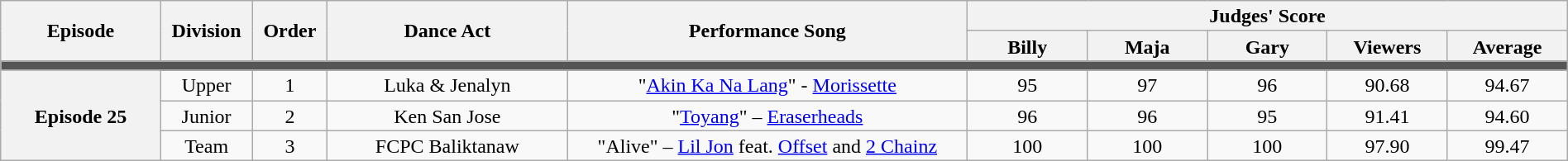<table class="wikitable" style="text-align:center; width:100%; font-size:100%; line-height:17px">
<tr>
<th rowspan ="2" style="width:08%;">Episode</th>
<th scope="col" rowspan ="2" style="width:03%;">Division</th>
<th scope="col" rowspan ="2" style="width:03%;">Order</th>
<th scope="col" rowspan ="2" style="width:12%;">Dance Act</th>
<th scope="col" rowspan ="2" style="width:20%;">Performance Song</th>
<th colspan="5" scope="col">Judges' Score</th>
</tr>
<tr>
<th style="width:06%;">Billy</th>
<th style="width:06%;">Maja</th>
<th style="width:06%;">Gary</th>
<th style="width:06%;">Viewers</th>
<th style="width:06%;">Average</th>
</tr>
<tr>
<td colspan="10" style="background:#555;"></td>
</tr>
<tr>
<th rowspan="7">Episode 25<br><small><strong></strong></small></th>
<td>Upper</td>
<td>1</td>
<td>Luka & Jenalyn</td>
<td>"<a href='#'>Akin Ka Na Lang</a>" - <a href='#'>Morissette</a></td>
<td>95</td>
<td>97</td>
<td>96</td>
<td>90.68</td>
<td>94.67</td>
</tr>
<tr>
<td>Junior</td>
<td>2</td>
<td>Ken San Jose</td>
<td>"<a href='#'>Toyang</a>" – <a href='#'>Eraserheads</a></td>
<td>96</td>
<td>96</td>
<td>95</td>
<td>91.41</td>
<td>94.60</td>
</tr>
<tr>
<td>Team</td>
<td>3</td>
<td>FCPC Baliktanaw</td>
<td>"Alive" – <a href='#'>Lil Jon</a> feat. <a href='#'>Offset</a> and <a href='#'>2 Chainz</a></td>
<td>100</td>
<td>100</td>
<td>100</td>
<td>97.90</td>
<td>99.47</td>
</tr>
</table>
